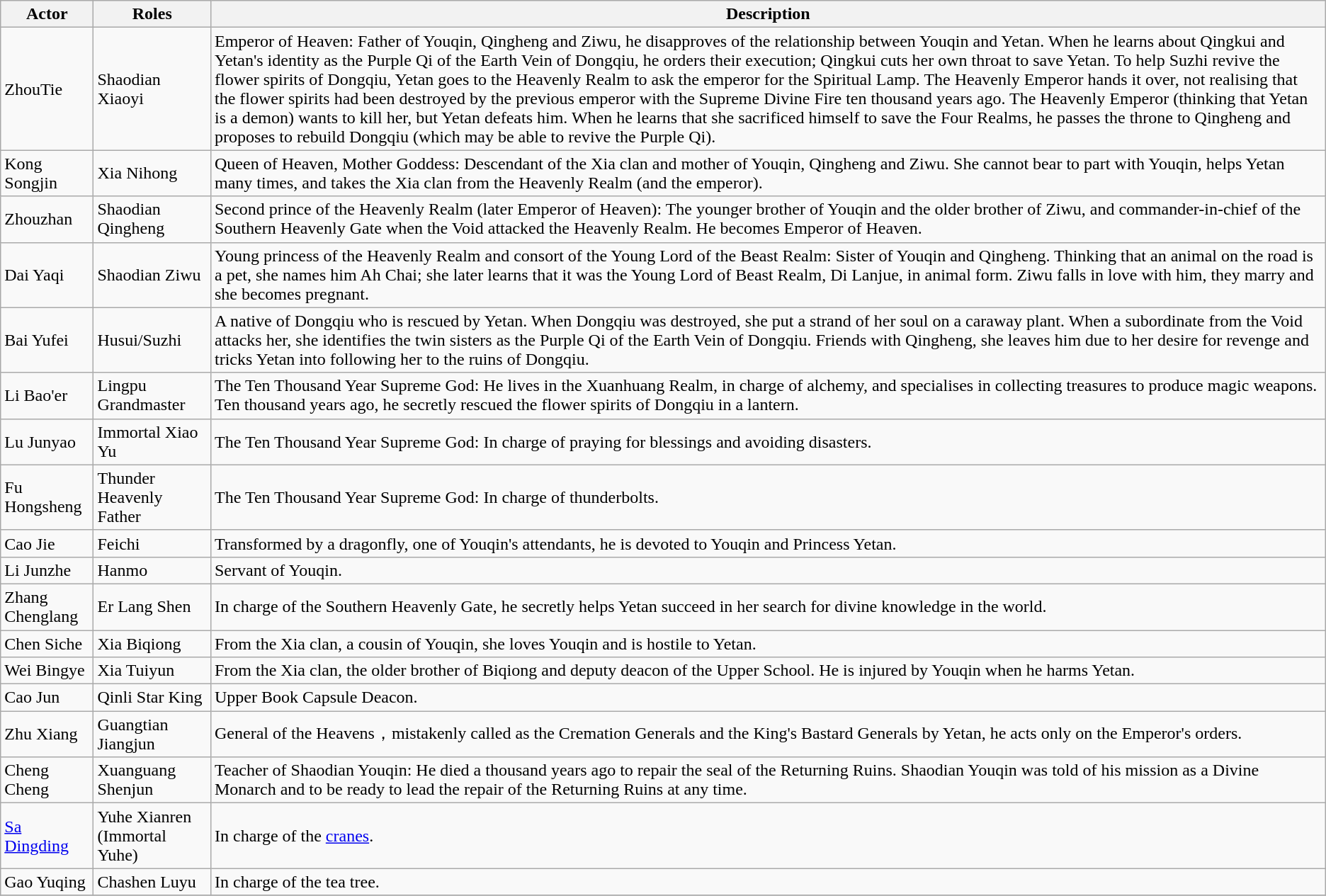<table class="wikitable">
<tr>
<th>Actor</th>
<th>Roles</th>
<th>Description</th>
</tr>
<tr>
<td>ZhouTie</td>
<td>Shaodian Xiaoyi</td>
<td>Emperor of Heaven: Father of Youqin, Qingheng and Ziwu, he disapproves of the relationship between Youqin and Yetan. When he learns about Qingkui and Yetan's identity as the Purple Qi of the Earth Vein of Dongqiu, he orders their execution; Qingkui cuts her own throat to save Yetan. To help Suzhi revive the flower spirits of Dongqiu, Yetan goes to the Heavenly Realm to ask the emperor for the Spiritual Lamp. The Heavenly Emperor hands it over, not realising that the flower spirits had been destroyed by the previous emperor with the Supreme Divine Fire ten thousand years ago. The Heavenly Emperor (thinking that Yetan is a demon) wants to kill her, but Yetan defeats him. When he learns that she sacrificed himself to save the Four Realms, he passes the throne to Qingheng and proposes to rebuild Dongqiu (which may be able to revive the Purple Qi).</td>
</tr>
<tr>
<td>Kong Songjin</td>
<td>Xia Nihong</td>
<td>Queen of Heaven, Mother Goddess: Descendant of the Xia clan and mother of Youqin, Qingheng and Ziwu. She cannot bear to part with Youqin, helps Yetan many times, and takes the Xia clan from the Heavenly Realm (and the emperor).</td>
</tr>
<tr>
<td>Zhouzhan</td>
<td>Shaodian Qingheng</td>
<td>Second prince of the Heavenly Realm (later Emperor of Heaven): The younger brother of Youqin and the older brother of Ziwu, and commander-in-chief of the Southern Heavenly Gate when the Void attacked the Heavenly Realm. He becomes Emperor of Heaven.</td>
</tr>
<tr>
<td>Dai Yaqi</td>
<td>Shaodian Ziwu</td>
<td>Young princess of the Heavenly Realm and consort of the Young Lord of the Beast Realm: Sister of Youqin and Qingheng. Thinking that an animal on the road is a pet, she names him Ah Chai; she later learns that it was the Young Lord of Beast Realm, Di Lanjue, in animal form. Ziwu falls in love with him, they marry and she becomes pregnant.</td>
</tr>
<tr>
<td>Bai Yufei</td>
<td>Husui/Suzhi</td>
<td>A native of Dongqiu who is rescued by Yetan. When Dongqiu was destroyed, she put a strand of her soul on a caraway plant. When a subordinate from the Void attacks her, she identifies the twin sisters as the Purple Qi of the Earth Vein of Dongqiu. Friends with Qingheng, she leaves him due to her desire for revenge and tricks Yetan into following her to the ruins of Dongqiu.</td>
</tr>
<tr>
<td>Li Bao'er</td>
<td>Lingpu Grandmaster</td>
<td>The Ten Thousand Year Supreme God: He lives in the Xuanhuang Realm, in charge of alchemy, and specialises in collecting treasures to produce magic weapons. Ten thousand years ago, he secretly rescued the flower spirits of Dongqiu in a lantern.</td>
</tr>
<tr>
<td>Lu Junyao</td>
<td>Immortal Xiao Yu</td>
<td>The Ten Thousand Year Supreme God: In charge of praying for blessings and avoiding disasters.</td>
</tr>
<tr>
<td>Fu Hongsheng</td>
<td>Thunder Heavenly Father</td>
<td>The Ten Thousand Year Supreme God: In charge of thunderbolts.</td>
</tr>
<tr>
<td>Cao Jie</td>
<td>Feichi</td>
<td>Transformed by a dragonfly, one of Youqin's attendants, he is devoted to Youqin and Princess Yetan.</td>
</tr>
<tr>
<td>Li Junzhe</td>
<td>Hanmo</td>
<td>Servant of Youqin.</td>
</tr>
<tr>
<td>Zhang Chenglang</td>
<td>Er Lang Shen</td>
<td>In charge of the Southern Heavenly Gate, he secretly helps Yetan succeed in her search for divine knowledge in the world.</td>
</tr>
<tr>
<td>Chen Siche</td>
<td>Xia Biqiong</td>
<td>From the Xia clan, a cousin of Youqin, she loves Youqin and is hostile to Yetan.</td>
</tr>
<tr>
<td>Wei Bingye</td>
<td>Xia Tuiyun</td>
<td>From the Xia clan, the older brother of Biqiong and deputy deacon of the Upper School. He is injured by Youqin when he harms Yetan.</td>
</tr>
<tr>
<td>Cao Jun</td>
<td>Qinli Star King</td>
<td>Upper Book Capsule Deacon.</td>
</tr>
<tr>
<td>Zhu Xiang</td>
<td>Guangtian Jiangjun</td>
<td>General of the Heavens，mistakenly called as the Cremation Generals and the King's Bastard Generals by Yetan, he acts only on the Emperor's orders.</td>
</tr>
<tr>
<td>Cheng Cheng</td>
<td>Xuanguang Shenjun</td>
<td>Teacher of Shaodian Youqin: He died a thousand years ago to repair the seal of the Returning Ruins. Shaodian Youqin was told of his mission as a Divine Monarch and to be ready to lead the repair of the Returning Ruins at any time.</td>
</tr>
<tr>
<td><a href='#'>Sa Dingding</a></td>
<td>Yuhe Xianren (Immortal Yuhe)</td>
<td>In charge of the <a href='#'>cranes</a>.</td>
</tr>
<tr>
<td>Gao Yuqing</td>
<td>Chashen Luyu</td>
<td>In charge of the tea tree.</td>
</tr>
<tr>
</tr>
</table>
